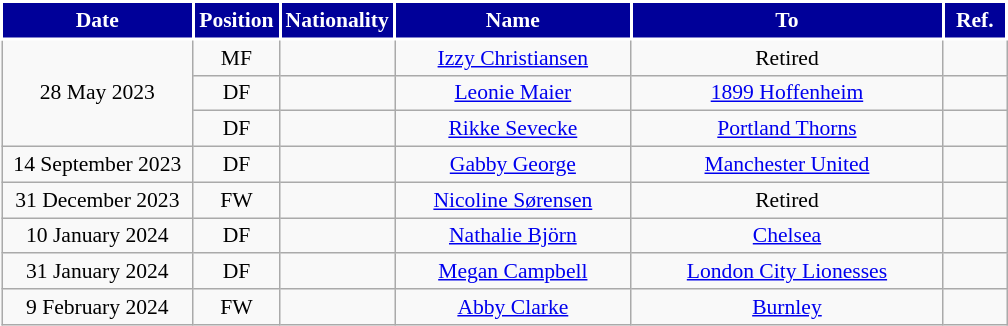<table class="wikitable" style="text-align:center; font-size:90%; ">
<tr>
<th style="background:#000099;color:white;border:2px solid #ffffff; width:120px;">Date</th>
<th style="background:#000099;color:white;border:2px solid #ffffff; width:50px;">Position</th>
<th style="background:#000099;color:white;border:2px solid #ffffff; width:50px;">Nationality</th>
<th style="background:#000099;color:white;border:2px solid #ffffff; width:150px;">Name</th>
<th style="background:#000099;color:white;border:2px solid #ffffff; width:200px;">To</th>
<th style="background:#000099;color:white;border:2px solid #ffffff; width:35px;">Ref.</th>
</tr>
<tr>
<td rowspan=3>28 May 2023</td>
<td>MF</td>
<td></td>
<td><a href='#'>Izzy Christiansen</a></td>
<td>Retired</td>
<td></td>
</tr>
<tr>
<td>DF</td>
<td></td>
<td><a href='#'>Leonie Maier</a></td>
<td> <a href='#'>1899 Hoffenheim</a></td>
<td></td>
</tr>
<tr>
<td>DF</td>
<td></td>
<td><a href='#'>Rikke Sevecke</a></td>
<td> <a href='#'>Portland Thorns</a></td>
<td></td>
</tr>
<tr>
<td>14 September 2023</td>
<td>DF</td>
<td></td>
<td><a href='#'>Gabby George</a></td>
<td> <a href='#'>Manchester United</a></td>
<td></td>
</tr>
<tr>
<td>31 December 2023</td>
<td>FW</td>
<td></td>
<td><a href='#'>Nicoline Sørensen</a></td>
<td>Retired</td>
<td></td>
</tr>
<tr>
<td>10 January 2024</td>
<td>DF</td>
<td></td>
<td><a href='#'>Nathalie Björn</a></td>
<td> <a href='#'>Chelsea</a></td>
<td></td>
</tr>
<tr>
<td>31 January 2024</td>
<td>DF</td>
<td></td>
<td><a href='#'>Megan Campbell</a></td>
<td> <a href='#'>London City Lionesses</a></td>
<td></td>
</tr>
<tr>
<td>9 February 2024</td>
<td>FW</td>
<td></td>
<td><a href='#'>Abby Clarke</a></td>
<td> <a href='#'>Burnley</a></td>
<td></td>
</tr>
</table>
